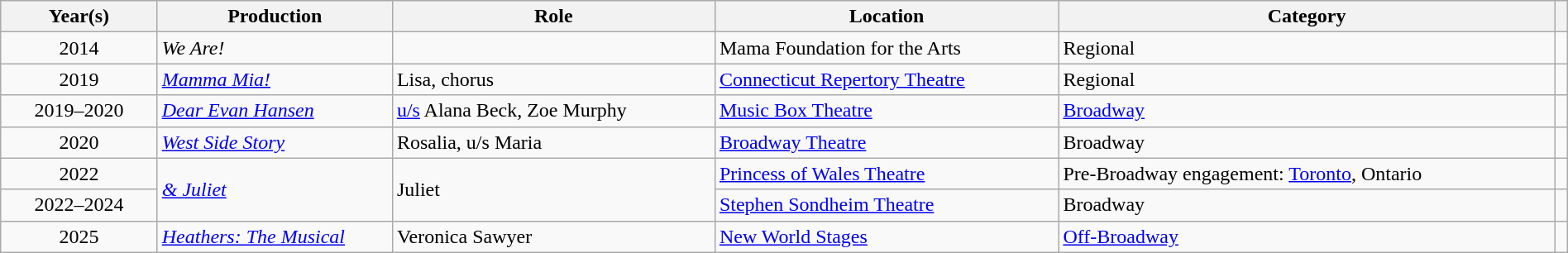<table class="wikitable sortable" style="width:100%">
<tr>
<th width="10%">Year(s)</th>
<th width="15%">Production</th>
<th>Role</th>
<th>Location</th>
<th>Category</th>
<th></th>
</tr>
<tr>
<td align="center">2014</td>
<td><em>We Are!</em></td>
<td></td>
<td>Mama Foundation for the Arts</td>
<td>Regional</td>
<td></td>
</tr>
<tr>
<td align="center">2019</td>
<td><em><a href='#'>Mamma Mia!</a></em></td>
<td>Lisa, chorus</td>
<td><a href='#'>Connecticut Repertory Theatre</a></td>
<td>Regional</td>
<td></td>
</tr>
<tr>
<td align="center">2019–2020</td>
<td><em><a href='#'>Dear Evan Hansen</a></em></td>
<td><a href='#'>u/s</a> Alana Beck, Zoe Murphy</td>
<td><a href='#'>Music Box Theatre</a></td>
<td><a href='#'>Broadway</a></td>
<td></td>
</tr>
<tr>
<td align="center">2020</td>
<td><em><a href='#'>West Side Story</a></em></td>
<td>Rosalia, u/s Maria</td>
<td><a href='#'>Broadway Theatre</a></td>
<td>Broadway</td>
<td></td>
</tr>
<tr>
<td align="center">2022</td>
<td rowspan="2"><em><a href='#'>& Juliet</a></em></td>
<td rowspan="2">Juliet</td>
<td><a href='#'>Princess of Wales Theatre</a></td>
<td>Pre-Broadway engagement: <a href='#'>Toronto</a>, Ontario</td>
<td></td>
</tr>
<tr>
<td align="center">2022–2024</td>
<td><a href='#'>Stephen Sondheim Theatre</a></td>
<td>Broadway</td>
<td></td>
</tr>
<tr>
<td align="center">2025</td>
<td><em><a href='#'>Heathers: The Musical</a></em></td>
<td>Veronica Sawyer</td>
<td><a href='#'>New World Stages</a></td>
<td><a href='#'>Off-Broadway</a></td>
<td></td>
</tr>
</table>
